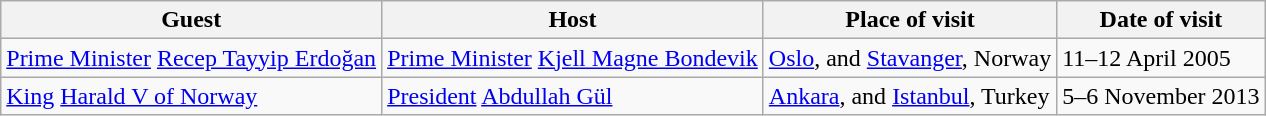<table class="wikitable" border="1">
<tr>
<th>Guest</th>
<th>Host</th>
<th>Place of visit</th>
<th>Date of visit</th>
</tr>
<tr>
<td> <a href='#'>Prime Minister</a> <a href='#'>Recep Tayyip Erdoğan</a></td>
<td> <a href='#'>Prime Minister</a> <a href='#'>Kjell Magne Bondevik</a></td>
<td><a href='#'>Oslo</a>, and <a href='#'>Stavanger</a>, Norway</td>
<td>11–12 April 2005</td>
</tr>
<tr>
<td>  <a href='#'>King</a> <a href='#'>Harald V of Norway</a></td>
<td>   <a href='#'>President</a> <a href='#'>Abdullah Gül</a></td>
<td><a href='#'>Ankara</a>, and <a href='#'>Istanbul</a>, Turkey</td>
<td>5–6 November 2013</td>
</tr>
</table>
